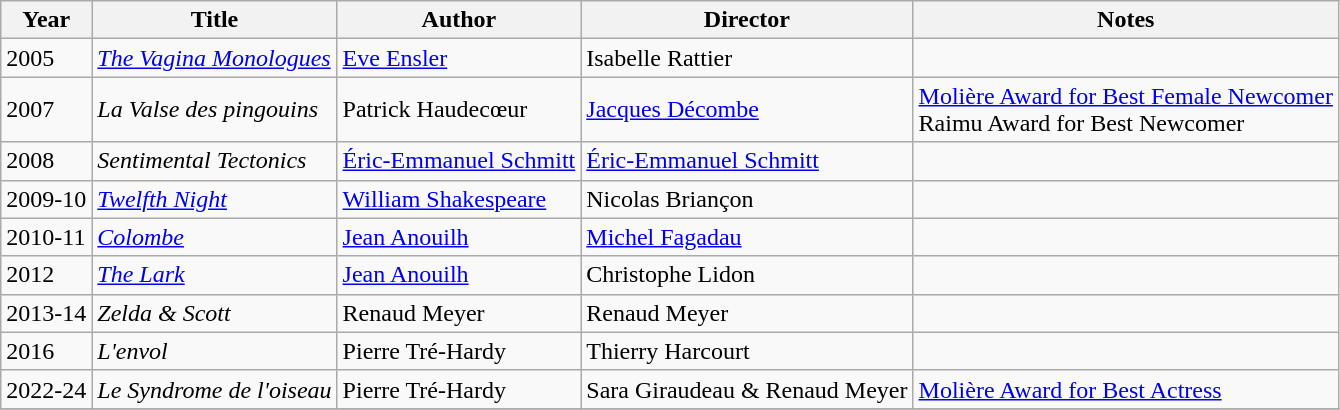<table class="wikitable">
<tr>
<th>Year</th>
<th>Title</th>
<th>Author</th>
<th>Director</th>
<th>Notes</th>
</tr>
<tr>
<td>2005</td>
<td><em><a href='#'>The Vagina Monologues</a></em></td>
<td><a href='#'>Eve Ensler</a></td>
<td>Isabelle Rattier</td>
<td></td>
</tr>
<tr>
<td>2007</td>
<td><em>La Valse des pingouins</em></td>
<td>Patrick Haudecœur</td>
<td><a href='#'>Jacques Décombe</a></td>
<td><a href='#'>Molière Award for Best Female Newcomer</a><br>Raimu Award for Best Newcomer</td>
</tr>
<tr>
<td>2008</td>
<td><em>Sentimental Tectonics</em></td>
<td><a href='#'>Éric-Emmanuel Schmitt</a></td>
<td><a href='#'>Éric-Emmanuel Schmitt</a></td>
<td></td>
</tr>
<tr>
<td>2009-10</td>
<td><em><a href='#'>Twelfth Night</a></em></td>
<td><a href='#'>William Shakespeare</a></td>
<td>Nicolas Briançon</td>
<td></td>
</tr>
<tr>
<td>2010-11</td>
<td><em><a href='#'>Colombe</a></em></td>
<td><a href='#'>Jean Anouilh</a></td>
<td><a href='#'>Michel Fagadau</a></td>
<td></td>
</tr>
<tr>
<td>2012</td>
<td><em><a href='#'>The Lark</a></em></td>
<td><a href='#'>Jean Anouilh</a></td>
<td>Christophe Lidon</td>
<td></td>
</tr>
<tr>
<td>2013-14</td>
<td><em>Zelda & Scott</em></td>
<td>Renaud Meyer</td>
<td>Renaud Meyer</td>
<td></td>
</tr>
<tr>
<td>2016</td>
<td><em>L'envol</em></td>
<td>Pierre Tré-Hardy</td>
<td>Thierry Harcourt</td>
<td></td>
</tr>
<tr>
<td>2022-24</td>
<td><em>Le Syndrome de l'oiseau</em></td>
<td>Pierre Tré-Hardy</td>
<td>Sara Giraudeau & Renaud Meyer</td>
<td><a href='#'>Molière Award for Best Actress</a></td>
</tr>
<tr>
</tr>
</table>
